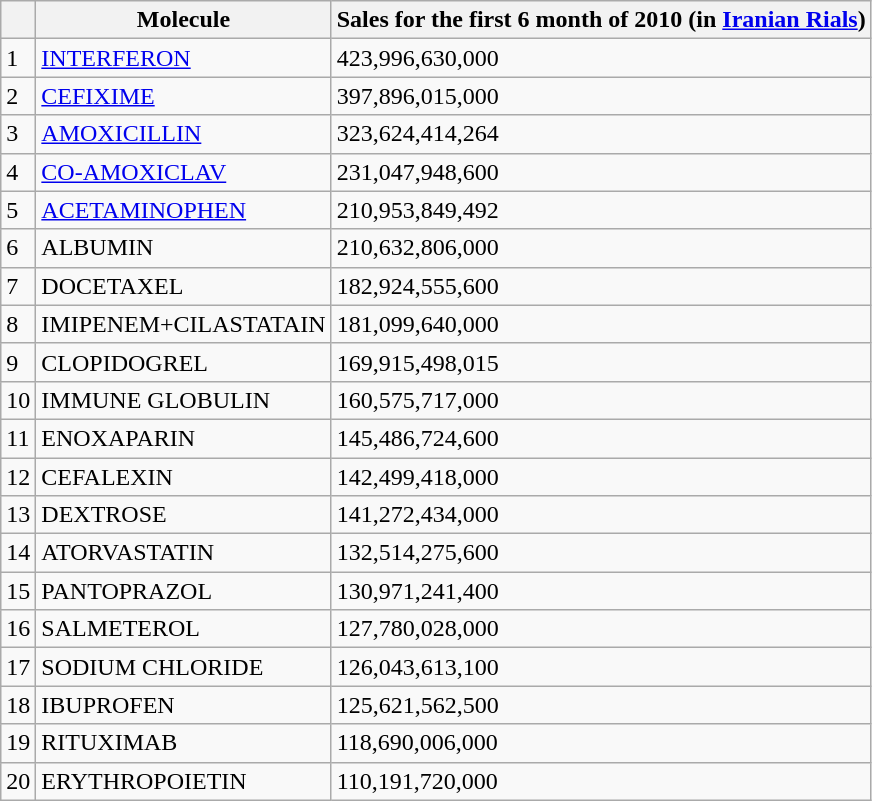<table class="wikitable sortable">
<tr>
<th></th>
<th>Molecule</th>
<th>Sales for the first 6 month of 2010 (in <a href='#'>Iranian Rials</a>)</th>
</tr>
<tr>
<td>1</td>
<td><a href='#'>INTERFERON</a></td>
<td>423,996,630,000</td>
</tr>
<tr>
<td>2</td>
<td><a href='#'>CEFIXIME</a></td>
<td>397,896,015,000</td>
</tr>
<tr>
<td>3</td>
<td><a href='#'>AMOXICILLIN</a></td>
<td>323,624,414,264</td>
</tr>
<tr>
<td>4</td>
<td><a href='#'>CO-AMOXICLAV</a></td>
<td>231,047,948,600</td>
</tr>
<tr>
<td>5</td>
<td><a href='#'>ACETAMINOPHEN</a></td>
<td>210,953,849,492</td>
</tr>
<tr>
<td>6</td>
<td>ALBUMIN</td>
<td>210,632,806,000</td>
</tr>
<tr>
<td>7</td>
<td>DOCETAXEL</td>
<td>182,924,555,600</td>
</tr>
<tr>
<td>8</td>
<td>IMIPENEM+CILASTATAIN</td>
<td>181,099,640,000</td>
</tr>
<tr>
<td>9</td>
<td>CLOPIDOGREL</td>
<td>169,915,498,015</td>
</tr>
<tr>
<td>10</td>
<td>IMMUNE GLOBULIN</td>
<td>160,575,717,000</td>
</tr>
<tr>
<td>11</td>
<td>ENOXAPARIN</td>
<td>145,486,724,600</td>
</tr>
<tr>
<td>12</td>
<td>CEFALEXIN</td>
<td>142,499,418,000</td>
</tr>
<tr>
<td>13</td>
<td>DEXTROSE</td>
<td>141,272,434,000</td>
</tr>
<tr>
<td>14</td>
<td>ATORVASTATIN</td>
<td>132,514,275,600</td>
</tr>
<tr>
<td>15</td>
<td>PANTOPRAZOL</td>
<td>130,971,241,400</td>
</tr>
<tr>
<td>16</td>
<td>SALMETEROL</td>
<td>127,780,028,000</td>
</tr>
<tr>
<td>17</td>
<td>SODIUM CHLORIDE</td>
<td>126,043,613,100</td>
</tr>
<tr>
<td>18</td>
<td>IBUPROFEN</td>
<td>125,621,562,500</td>
</tr>
<tr>
<td>19</td>
<td>RITUXIMAB</td>
<td>118,690,006,000</td>
</tr>
<tr>
<td>20</td>
<td>ERYTHROPOIETIN</td>
<td>110,191,720,000</td>
</tr>
</table>
